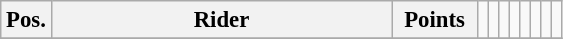<table class="wikitable" style="font-size: 95%">
<tr valign=top >
<th width=20px  valign=middle>Pos.</th>
<th width=220px valign=middle>Rider</th>
<th width=50px  valign=middle>Points</th>
<td></td>
<td></td>
<td></td>
<td></td>
<td></td>
<td></td>
<td></td>
<td></td>
</tr>
<tr>
</tr>
</table>
